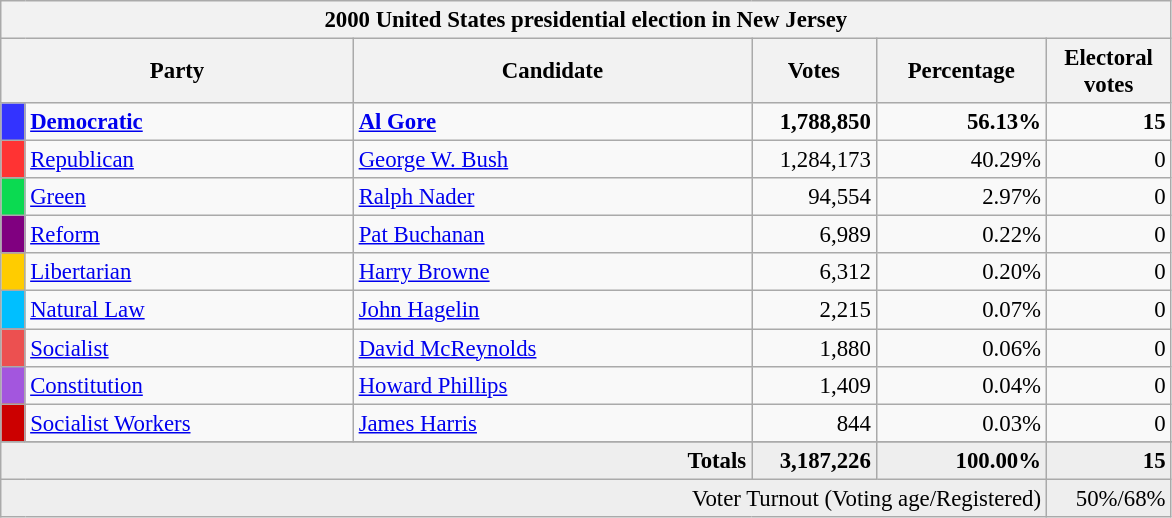<table class="wikitable" style="font-size: 95%;">
<tr>
<th colspan="6">2000 United States presidential election in New Jersey</th>
</tr>
<tr>
<th colspan="2" style="width: 15em">Party</th>
<th style="width: 17em">Candidate</th>
<th style="width: 5em">Votes</th>
<th style="width: 7em">Percentage</th>
<th style="width: 5em">Electoral votes</th>
</tr>
<tr>
<th style="background-color:#3333FF; width: 3px"></th>
<td style="width: 130px"><strong><a href='#'>Democratic</a></strong></td>
<td><strong><a href='#'>Al Gore</a></strong></td>
<td align="right"><strong>1,788,850</strong></td>
<td align="right"><strong>56.13%</strong></td>
<td align="right"><strong>15</strong></td>
</tr>
<tr>
<th style="background-color:#FF3333; width: 3px"></th>
<td style="width: 130px"><a href='#'>Republican</a></td>
<td><a href='#'>George W. Bush</a></td>
<td align="right">1,284,173</td>
<td align="right">40.29%</td>
<td align="right">0</td>
</tr>
<tr>
<th style="background-color:#0BDA51; width: 3px"></th>
<td style="width: 130px"><a href='#'>Green</a></td>
<td><a href='#'>Ralph Nader</a></td>
<td align="right">94,554</td>
<td align="right">2.97%</td>
<td align="right">0</td>
</tr>
<tr>
<th style="background-color:purple; width: 3px"></th>
<td style="width: 130px"><a href='#'>Reform</a></td>
<td><a href='#'>Pat Buchanan</a></td>
<td align="right">6,989</td>
<td align="right">0.22%</td>
<td align="right">0</td>
</tr>
<tr>
<th style="background-color:#FFCC00; width: 3px"></th>
<td style="width: 130px"><a href='#'>Libertarian</a></td>
<td><a href='#'>Harry Browne</a></td>
<td align="right">6,312</td>
<td align="right">0.20%</td>
<td align="right">0</td>
</tr>
<tr>
<th style="background-color:#00BFFF; width: 3px"></th>
<td style="width: 130px"><a href='#'>Natural Law</a></td>
<td><a href='#'>John Hagelin</a></td>
<td align="right">2,215</td>
<td align="right">0.07%</td>
<td align="right">0</td>
</tr>
<tr>
<th style="background-color:#EC5050; width: 3px"></th>
<td style="width: 130px"><a href='#'>Socialist</a></td>
<td><a href='#'>David McReynolds</a></td>
<td align="right">1,880</td>
<td align="right">0.06%</td>
<td align="right">0</td>
</tr>
<tr>
<th style="background-color:#a356de; width: 3px"></th>
<td style="width: 130px"><a href='#'>Constitution</a></td>
<td><a href='#'>Howard Phillips</a></td>
<td align="right">1,409</td>
<td align="right">0.04%</td>
<td align="right">0</td>
</tr>
<tr>
<th style="background-color:#CC0000; width: 3px"></th>
<td style="width: 130px"><a href='#'>Socialist Workers</a></td>
<td><a href='#'>James Harris</a></td>
<td align="right">844</td>
<td align="right">0.03%</td>
<td align="right">0</td>
</tr>
<tr>
</tr>
<tr bgcolor="#EEEEEE">
<td colspan="3" align="right"><strong>Totals</strong></td>
<td align="right"><strong>3,187,226</strong></td>
<td align="right"><strong>100.00%</strong></td>
<td align="right"><strong>15</strong></td>
</tr>
<tr bgcolor="#EEEEEE">
<td colspan="5" align="right">Voter Turnout (Voting age/Registered)</td>
<td colspan="1" align="right">50%/68%</td>
</tr>
</table>
